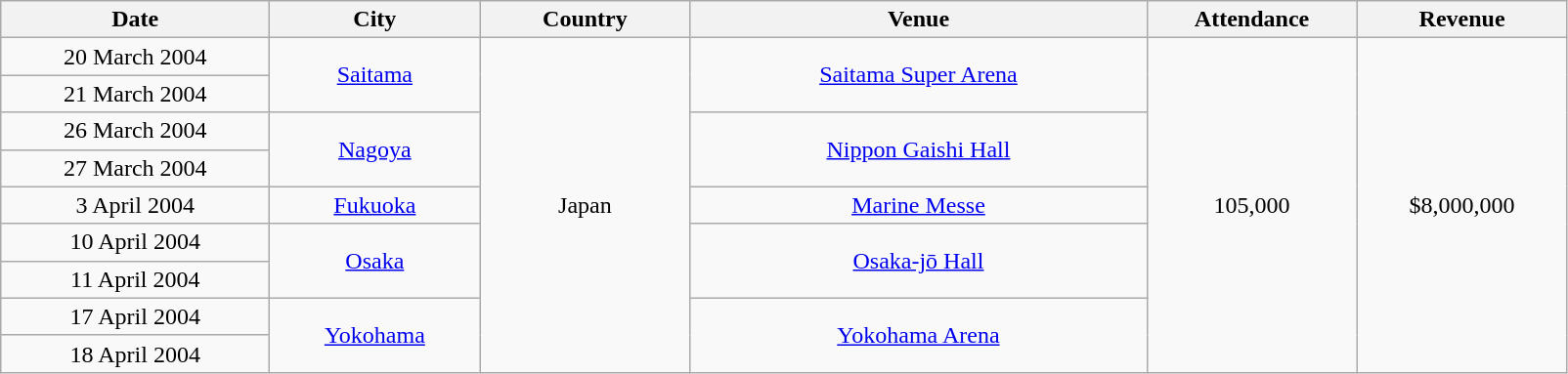<table class="wikitable" style="text-align:center;">
<tr>
<th scope="col" style="width:11em;">Date</th>
<th scope="col" style="width:8.5em;">City</th>
<th scope="col" style="width:8.5em;">Country</th>
<th scope="col" style="width:19em;">Venue</th>
<th scope="col" style="width:8.5em;">Attendance</th>
<th scope="col" style="width:8.5em;">Revenue</th>
</tr>
<tr>
<td>20 March 2004</td>
<td rowspan="2"><a href='#'>Saitama</a></td>
<td rowspan="9">Japan</td>
<td rowspan="2"><a href='#'>Saitama Super Arena</a></td>
<td rowspan="9">105,000<strong></strong></td>
<td rowspan="9">$8,000,000</td>
</tr>
<tr>
<td>21 March 2004</td>
</tr>
<tr>
<td>26 March 2004</td>
<td rowspan="2"><a href='#'>Nagoya</a></td>
<td rowspan="2"><a href='#'>Nippon Gaishi Hall</a></td>
</tr>
<tr>
<td>27 March 2004</td>
</tr>
<tr>
<td>3 April 2004</td>
<td><a href='#'>Fukuoka</a></td>
<td><a href='#'>Marine Messe</a></td>
</tr>
<tr>
<td>10 April 2004</td>
<td rowspan="2"><a href='#'>Osaka</a></td>
<td rowspan="2"><a href='#'>Osaka-jō Hall</a></td>
</tr>
<tr>
<td>11 April 2004</td>
</tr>
<tr>
<td>17 April 2004</td>
<td rowspan="2"><a href='#'>Yokohama</a></td>
<td rowspan="2"><a href='#'>Yokohama Arena</a></td>
</tr>
<tr>
<td>18 April 2004</td>
</tr>
</table>
